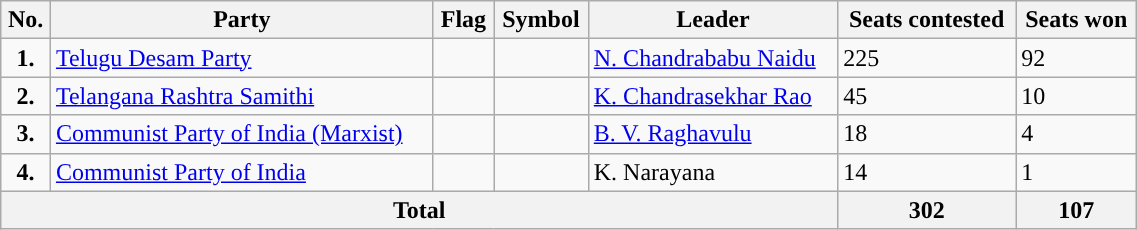<table class="wikitable" width="60%">
<tr>
<th>No.</th>
<th>Party</th>
<th>Flag</th>
<th>Symbol</th>
<th>Leader</th>
<th>Seats contested</th>
<th>Seats won</th>
</tr>
<tr>
<td style="text-align:center; background:"><strong>1.</strong></td>
<td><a href='#'>Telugu Desam Party</a></td>
<td></td>
<td></td>
<td><a href='#'>N. Chandrababu Naidu</a></td>
<td>225</td>
<td>92</td>
</tr>
<tr>
<td style="text-align:center; background:"><span><strong>2.</strong></span></td>
<td><a href='#'>Telangana Rashtra Samithi</a></td>
<td></td>
<td></td>
<td><a href='#'>K. Chandrasekhar Rao</a></td>
<td>45</td>
<td>10</td>
</tr>
<tr>
<td style="text-align:center; background:"><span><strong>3.</strong></span></td>
<td><a href='#'>Communist Party of India (Marxist)</a></td>
<td></td>
<td></td>
<td><a href='#'>B. V. Raghavulu</a></td>
<td>18</td>
<td>4</td>
</tr>
<tr>
<td style="text-align:Center; background:"><span><strong>4.</strong></span></td>
<td><a href='#'>Communist Party of India</a></td>
<td></td>
<td></td>
<td>K. Narayana</td>
<td>14</td>
<td>1</td>
</tr>
<tr>
<th colspan="5">Total</th>
<th>302</th>
<th>107</th>
</tr>
</table>
